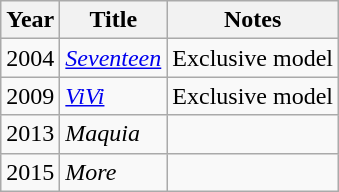<table class="wikitable">
<tr>
<th>Year</th>
<th>Title</th>
<th>Notes</th>
</tr>
<tr>
<td>2004</td>
<td><em><a href='#'>Seventeen</a></em></td>
<td>Exclusive model</td>
</tr>
<tr>
<td>2009</td>
<td><em><a href='#'>ViVi</a></em></td>
<td>Exclusive model</td>
</tr>
<tr>
<td>2013</td>
<td><em>Maquia</em></td>
<td></td>
</tr>
<tr>
<td>2015</td>
<td><em>More</em></td>
<td></td>
</tr>
</table>
